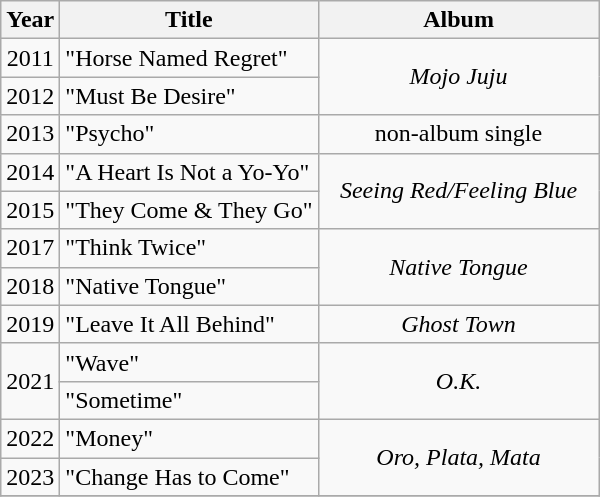<table class="wikitable" style="text-align:center;">
<tr>
<th scope="col">Year</th>
<th scope="col">Title</th>
<th scope="col" width="180">Album</th>
</tr>
<tr>
<td>2011</td>
<td align="left">"Horse Named Regret"</td>
<td rowspan="2"><em>Mojo Juju</em></td>
</tr>
<tr>
<td>2012</td>
<td align="left">"Must Be Desire"</td>
</tr>
<tr>
<td>2013</td>
<td align="left">"Psycho"</td>
<td>non-album single</td>
</tr>
<tr>
<td>2014</td>
<td align="left">"A Heart Is Not a Yo-Yo"</td>
<td rowspan="2"><em>Seeing Red/Feeling Blue</em></td>
</tr>
<tr>
<td>2015</td>
<td align="left">"They Come & They Go"</td>
</tr>
<tr>
<td>2017</td>
<td align="left">"Think Twice"</td>
<td rowspan="2"><em>Native Tongue</em></td>
</tr>
<tr>
<td>2018</td>
<td align="left">"Native Tongue"</td>
</tr>
<tr>
<td>2019</td>
<td align="left">"Leave It All Behind"</td>
<td><em>Ghost Town</em></td>
</tr>
<tr>
<td rowspan="2">2021</td>
<td align="left">"Wave"</td>
<td rowspan="2"><em>O.K.</em></td>
</tr>
<tr>
<td align="left">"Sometime"</td>
</tr>
<tr>
<td>2022</td>
<td align="left">"Money"</td>
<td rowspan="2"><em>Oro, Plata, Mata</em></td>
</tr>
<tr>
<td>2023</td>
<td align="left">"Change Has to Come"</td>
</tr>
<tr>
</tr>
</table>
